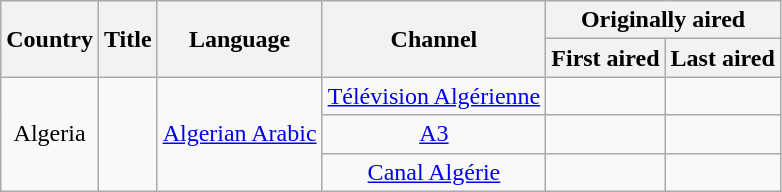<table class="wikitable plainrowheaders" style="text-align:center;">
<tr>
<th scope="col" rowspan="2">Country</th>
<th scope="col" rowspan="2">Title</th>
<th scope="col" rowspan="2">Language</th>
<th scope="col" rowspan="2">Channel</th>
<th scope="col" colspan="2">Originally aired</th>
</tr>
<tr>
<th scope="col">First aired</th>
<th scope="col">Last aired</th>
</tr>
<tr>
<td scope="row" rowspan="3">Algeria</td>
<td rowspan="3"> <em></em></td>
<td rowspan="3"><a href='#'>Algerian Arabic</a></td>
<td><a href='#'>Télévision Algérienne</a></td>
<td></td>
<td></td>
</tr>
<tr>
<td scope="row"><a href='#'>A3</a></td>
<td></td>
<td></td>
</tr>
<tr>
<td scope="row"><a href='#'>Canal Algérie</a></td>
<td></td>
<td></td>
</tr>
</table>
